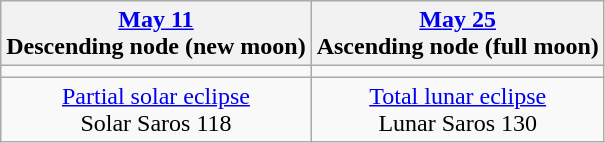<table class="wikitable">
<tr>
<th><a href='#'>May 11</a><br>Descending node (new moon)<br></th>
<th><a href='#'>May 25</a><br>Ascending node (full moon)<br></th>
</tr>
<tr>
<td></td>
<td></td>
</tr>
<tr align=center>
<td><a href='#'>Partial solar eclipse</a><br>Solar Saros 118</td>
<td><a href='#'>Total lunar eclipse</a><br>Lunar Saros 130</td>
</tr>
</table>
